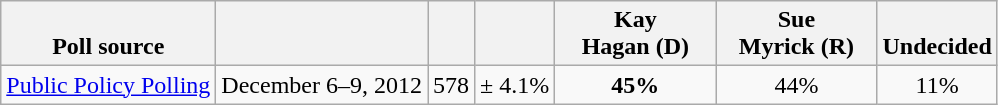<table class="wikitable" style="text-align:center">
<tr valign= bottom>
<th>Poll source</th>
<th></th>
<th></th>
<th></th>
<th style="width:100px;">Kay<br>Hagan (D)</th>
<th style="width:100px;">Sue<br>Myrick (R)</th>
<th>Undecided</th>
</tr>
<tr>
<td align=left><a href='#'>Public Policy Polling</a></td>
<td>December 6–9, 2012</td>
<td>578</td>
<td>± 4.1%</td>
<td><strong>45%</strong></td>
<td>44%</td>
<td>11%</td>
</tr>
</table>
